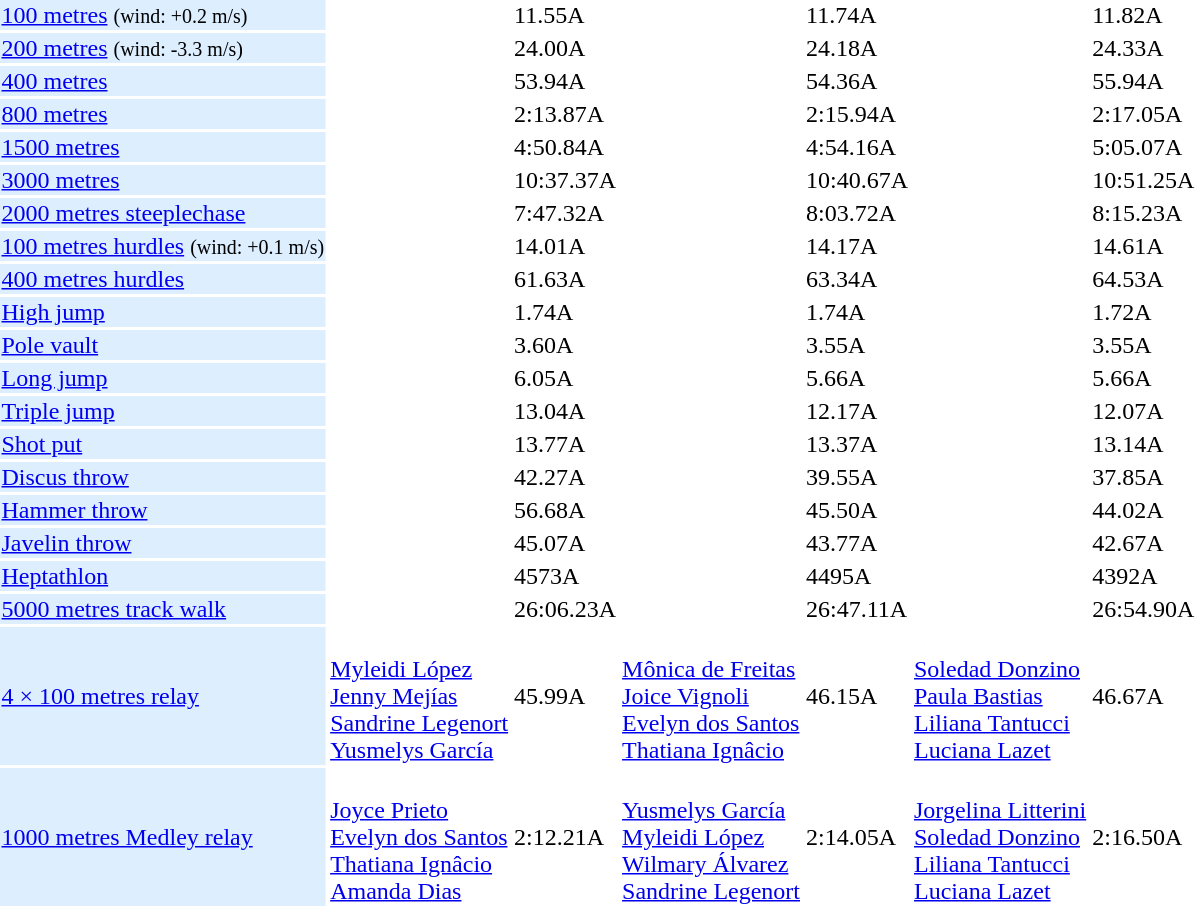<table>
<tr>
<td bgcolor = DDEEFF><a href='#'>100 metres</a> <small>(wind: +0.2 m/s)</small></td>
<td></td>
<td>11.55A</td>
<td></td>
<td>11.74A</td>
<td></td>
<td>11.82A</td>
</tr>
<tr>
<td bgcolor = DDEEFF><a href='#'>200 metres</a> <small>(wind: -3.3 m/s)</small></td>
<td></td>
<td>24.00A</td>
<td></td>
<td>24.18A</td>
<td></td>
<td>24.33A</td>
</tr>
<tr>
<td bgcolor = DDEEFF><a href='#'>400 metres</a></td>
<td></td>
<td>53.94A</td>
<td></td>
<td>54.36A</td>
<td></td>
<td>55.94A</td>
</tr>
<tr>
<td bgcolor = DDEEFF><a href='#'>800 metres</a></td>
<td></td>
<td>2:13.87A</td>
<td></td>
<td>2:15.94A</td>
<td></td>
<td>2:17.05A</td>
</tr>
<tr>
<td bgcolor = DDEEFF><a href='#'>1500 metres</a></td>
<td></td>
<td>4:50.84A</td>
<td></td>
<td>4:54.16A</td>
<td></td>
<td>5:05.07A</td>
</tr>
<tr>
<td bgcolor = DDEEFF><a href='#'>3000 metres</a></td>
<td></td>
<td>10:37.37A</td>
<td></td>
<td>10:40.67A</td>
<td></td>
<td>10:51.25A</td>
</tr>
<tr>
<td bgcolor = DDEEFF><a href='#'>2000 metres steeplechase</a></td>
<td></td>
<td>7:47.32A</td>
<td></td>
<td>8:03.72A</td>
<td></td>
<td>8:15.23A</td>
</tr>
<tr>
<td bgcolor = DDEEFF><a href='#'>100 metres hurdles</a> <small>(wind: +0.1 m/s)</small></td>
<td></td>
<td>14.01A</td>
<td></td>
<td>14.17A</td>
<td></td>
<td>14.61A</td>
</tr>
<tr>
<td bgcolor = DDEEFF><a href='#'>400 metres hurdles</a></td>
<td></td>
<td>61.63A</td>
<td></td>
<td>63.34A</td>
<td></td>
<td>64.53A</td>
</tr>
<tr>
<td bgcolor = DDEEFF><a href='#'>High jump</a></td>
<td></td>
<td>1.74A</td>
<td></td>
<td>1.74A</td>
<td></td>
<td>1.72A</td>
</tr>
<tr>
<td bgcolor = DDEEFF><a href='#'>Pole vault</a></td>
<td></td>
<td>3.60A</td>
<td></td>
<td>3.55A</td>
<td></td>
<td>3.55A</td>
</tr>
<tr>
<td bgcolor = DDEEFF><a href='#'>Long jump</a></td>
<td></td>
<td>6.05A</td>
<td></td>
<td>5.66A</td>
<td></td>
<td>5.66A</td>
</tr>
<tr>
<td bgcolor = DDEEFF><a href='#'>Triple jump</a></td>
<td></td>
<td>13.04A</td>
<td></td>
<td>12.17A</td>
<td></td>
<td>12.07A</td>
</tr>
<tr>
<td bgcolor = DDEEFF><a href='#'>Shot put</a></td>
<td></td>
<td>13.77A</td>
<td></td>
<td>13.37A</td>
<td></td>
<td>13.14A</td>
</tr>
<tr>
<td bgcolor = DDEEFF><a href='#'>Discus throw</a></td>
<td></td>
<td>42.27A</td>
<td></td>
<td>39.55A</td>
<td></td>
<td>37.85A</td>
</tr>
<tr>
<td bgcolor = DDEEFF><a href='#'>Hammer throw</a></td>
<td></td>
<td>56.68A</td>
<td></td>
<td>45.50A</td>
<td></td>
<td>44.02A</td>
</tr>
<tr>
<td bgcolor = DDEEFF><a href='#'>Javelin throw</a></td>
<td></td>
<td>45.07A</td>
<td></td>
<td>43.77A</td>
<td></td>
<td>42.67A</td>
</tr>
<tr>
<td bgcolor = DDEEFF><a href='#'>Heptathlon</a></td>
<td></td>
<td>4573A</td>
<td></td>
<td>4495A</td>
<td></td>
<td>4392A</td>
</tr>
<tr>
<td bgcolor = DDEEFF><a href='#'>5000 metres track walk</a></td>
<td></td>
<td>26:06.23A</td>
<td></td>
<td>26:47.11A</td>
<td></td>
<td>26:54.90A</td>
</tr>
<tr>
<td bgcolor = DDEEFF><a href='#'>4 × 100 metres relay</a></td>
<td> <br> <a href='#'>Myleidi López</a> <br> <a href='#'>Jenny Mejías</a> <br> <a href='#'>Sandrine Legenort</a> <br> <a href='#'>Yusmelys García</a></td>
<td>45.99A</td>
<td> <br> <a href='#'>Mônica de Freitas</a> <br> <a href='#'>Joice Vignoli</a> <br> <a href='#'>Evelyn dos Santos</a> <br> <a href='#'>Thatiana Ignâcio</a></td>
<td>46.15A</td>
<td> <br> <a href='#'>Soledad Donzino</a> <br> <a href='#'>Paula Bastias</a> <br> <a href='#'>Liliana Tantucci</a> <br> <a href='#'>Luciana Lazet</a></td>
<td>46.67A</td>
</tr>
<tr>
<td bgcolor = DDEEFF><a href='#'>1000 metres Medley relay</a></td>
<td> <br> <a href='#'>Joyce Prieto</a> <br> <a href='#'>Evelyn dos Santos</a> <br> <a href='#'>Thatiana Ignâcio</a> <br> <a href='#'>Amanda Dias</a></td>
<td>2:12.21A</td>
<td> <br> <a href='#'>Yusmelys García</a> <br> <a href='#'>Myleidi López</a> <br> <a href='#'>Wilmary Álvarez</a> <br> <a href='#'>Sandrine Legenort</a></td>
<td>2:14.05A</td>
<td> <br> <a href='#'>Jorgelina Litterini</a> <br> <a href='#'>Soledad Donzino</a> <br> <a href='#'>Liliana Tantucci</a> <br> <a href='#'>Luciana Lazet</a></td>
<td>2:16.50A</td>
</tr>
</table>
